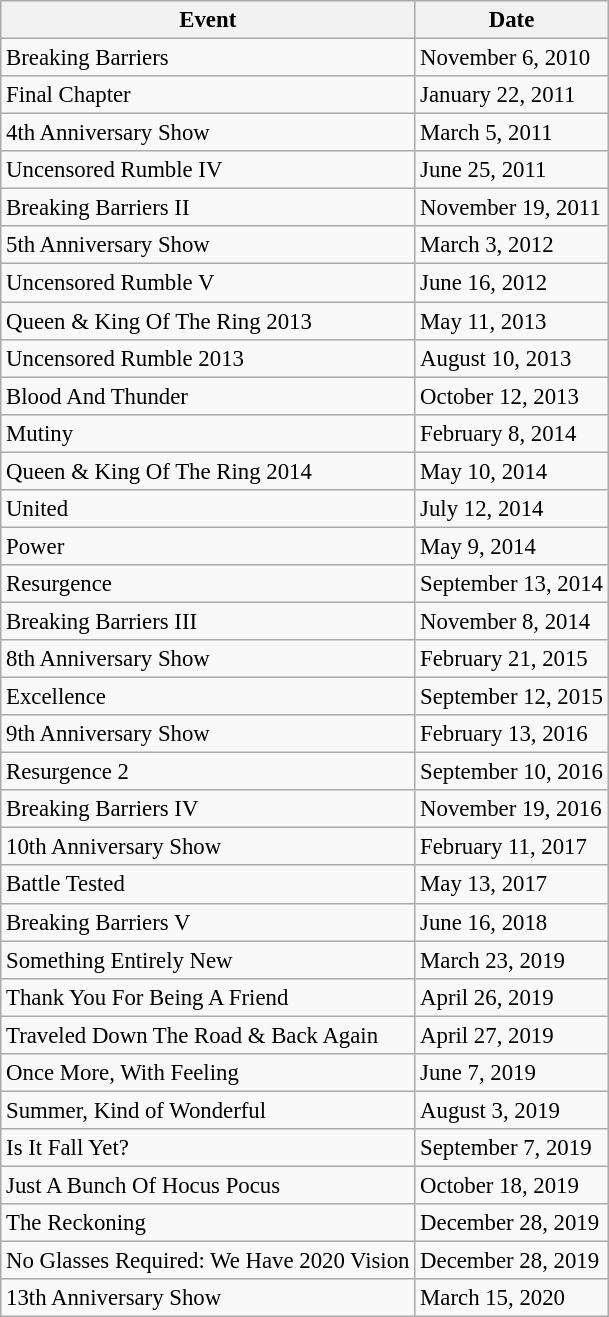<table class="wikitable sortable" style="font-size: 95%">
<tr>
<th>Event</th>
<th>Date</th>
</tr>
<tr>
<td>Breaking Barriers</td>
<td>November 6, 2010</td>
</tr>
<tr>
<td>Final Chapter</td>
<td>January 22, 2011</td>
</tr>
<tr>
<td>4th Anniversary Show</td>
<td>March 5, 2011</td>
</tr>
<tr>
<td>Uncensored Rumble IV</td>
<td>June 25, 2011</td>
</tr>
<tr>
<td>Breaking Barriers II</td>
<td>November 19, 2011</td>
</tr>
<tr>
<td>5th Anniversary Show</td>
<td>March 3, 2012</td>
</tr>
<tr>
<td>Uncensored Rumble V</td>
<td>June 16, 2012</td>
</tr>
<tr>
<td>Queen & King Of The Ring 2013</td>
<td>May 11, 2013</td>
</tr>
<tr>
<td>Uncensored Rumble 2013</td>
<td>August 10, 2013</td>
</tr>
<tr>
<td>Blood And Thunder</td>
<td>October 12, 2013</td>
</tr>
<tr>
<td>Mutiny</td>
<td>February 8, 2014</td>
</tr>
<tr>
<td>Queen & King Of The Ring 2014</td>
<td>May 10, 2014</td>
</tr>
<tr>
<td>United</td>
<td>July 12, 2014</td>
</tr>
<tr>
<td>Power</td>
<td>May 9, 2014</td>
</tr>
<tr>
<td>Resurgence</td>
<td>September 13, 2014</td>
</tr>
<tr>
<td>Breaking Barriers III</td>
<td>November 8, 2014</td>
</tr>
<tr>
<td>8th Anniversary Show</td>
<td>February 21, 2015</td>
</tr>
<tr>
<td>Excellence</td>
<td>September 12, 2015</td>
</tr>
<tr>
<td>9th Anniversary Show</td>
<td>February 13, 2016</td>
</tr>
<tr>
<td>Resurgence 2</td>
<td>September 10, 2016</td>
</tr>
<tr>
<td>Breaking Barriers IV</td>
<td>November 19, 2016</td>
</tr>
<tr>
<td>10th Anniversary Show</td>
<td>February 11, 2017</td>
</tr>
<tr>
<td>Battle Tested</td>
<td>May 13, 2017</td>
</tr>
<tr>
<td>Breaking Barriers V</td>
<td>June 16, 2018</td>
</tr>
<tr>
<td>Something Entirely New</td>
<td>March 23, 2019</td>
</tr>
<tr>
<td>Thank You For Being A Friend</td>
<td>April 26, 2019</td>
</tr>
<tr>
<td>Traveled Down The Road & Back Again</td>
<td>April 27, 2019</td>
</tr>
<tr>
<td>Once More, With Feeling</td>
<td>June 7, 2019</td>
</tr>
<tr>
<td>Summer, Kind of Wonderful</td>
<td>August 3, 2019</td>
</tr>
<tr>
<td>Is It Fall Yet?</td>
<td>September 7, 2019</td>
</tr>
<tr>
<td>Just A Bunch Of Hocus Pocus</td>
<td>October 18, 2019</td>
</tr>
<tr>
<td>The Reckoning</td>
<td>December 28, 2019</td>
</tr>
<tr>
<td>No Glasses Required: We Have 2020 Vision</td>
<td>December 28, 2019</td>
</tr>
<tr>
<td>13th Anniversary Show</td>
<td>March 15, 2020</td>
</tr>
</table>
